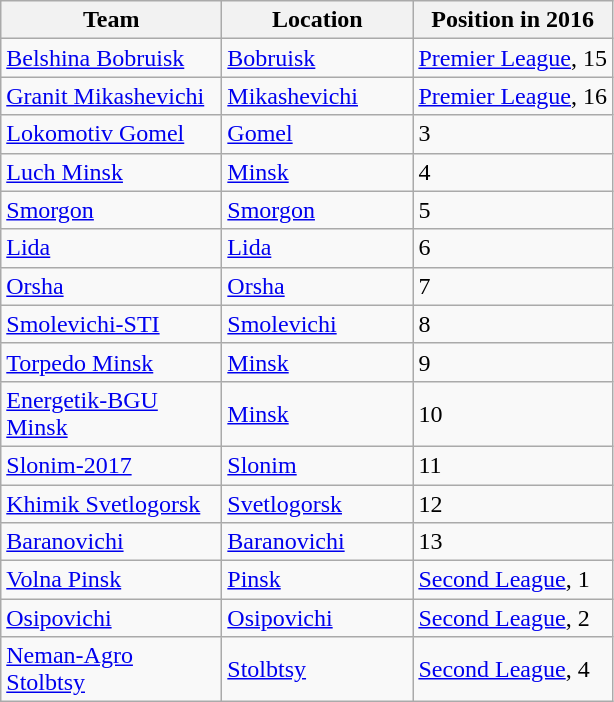<table class="wikitable sortable" style="text-align:left">
<tr>
<th width=140>Team</th>
<th width=120>Location</th>
<th data-sort-type="number">Position in 2016</th>
</tr>
<tr>
<td><a href='#'>Belshina Bobruisk</a></td>
<td><a href='#'>Bobruisk</a></td>
<td><a href='#'>Premier League</a>, 15</td>
</tr>
<tr>
<td><a href='#'>Granit Mikashevichi</a></td>
<td><a href='#'>Mikashevichi</a></td>
<td><a href='#'>Premier League</a>, 16</td>
</tr>
<tr>
<td><a href='#'>Lokomotiv Gomel</a></td>
<td><a href='#'>Gomel</a></td>
<td>3</td>
</tr>
<tr>
<td><a href='#'>Luch Minsk</a></td>
<td><a href='#'>Minsk</a></td>
<td>4</td>
</tr>
<tr>
<td><a href='#'>Smorgon</a></td>
<td><a href='#'>Smorgon</a></td>
<td>5</td>
</tr>
<tr>
<td><a href='#'>Lida</a></td>
<td><a href='#'>Lida</a></td>
<td>6</td>
</tr>
<tr>
<td><a href='#'>Orsha</a></td>
<td><a href='#'>Orsha</a></td>
<td>7</td>
</tr>
<tr>
<td><a href='#'>Smolevichi-STI</a></td>
<td><a href='#'>Smolevichi</a></td>
<td>8</td>
</tr>
<tr>
<td><a href='#'>Torpedo Minsk</a></td>
<td><a href='#'>Minsk</a></td>
<td>9</td>
</tr>
<tr>
<td><a href='#'>Energetik-BGU Minsk</a></td>
<td><a href='#'>Minsk</a></td>
<td>10</td>
</tr>
<tr>
<td><a href='#'>Slonim-2017</a></td>
<td><a href='#'>Slonim</a></td>
<td>11</td>
</tr>
<tr>
<td><a href='#'>Khimik Svetlogorsk</a></td>
<td><a href='#'>Svetlogorsk</a></td>
<td>12</td>
</tr>
<tr>
<td><a href='#'>Baranovichi</a></td>
<td><a href='#'>Baranovichi</a></td>
<td>13</td>
</tr>
<tr>
<td><a href='#'>Volna Pinsk</a></td>
<td><a href='#'>Pinsk</a></td>
<td><a href='#'>Second League</a>, 1</td>
</tr>
<tr>
<td><a href='#'>Osipovichi</a></td>
<td><a href='#'>Osipovichi</a></td>
<td><a href='#'>Second League</a>, 2</td>
</tr>
<tr>
<td><a href='#'>Neman-Agro Stolbtsy</a></td>
<td><a href='#'>Stolbtsy</a></td>
<td><a href='#'>Second League</a>, 4</td>
</tr>
</table>
